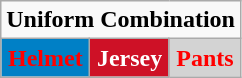<table class="wikitable"  style="display: inline-table;">
<tr>
<td align="center" Colspan="3"><strong>Uniform Combination</strong></td>
</tr>
<tr align="center">
<td style="background:#0080C6; color:red"><strong>Helmet</strong></td>
<td style="background:#CE1126; color:white"><strong>Jersey</strong></td>
<td style="background:lightgrey; color:red"><strong>Pants</strong></td>
</tr>
</table>
